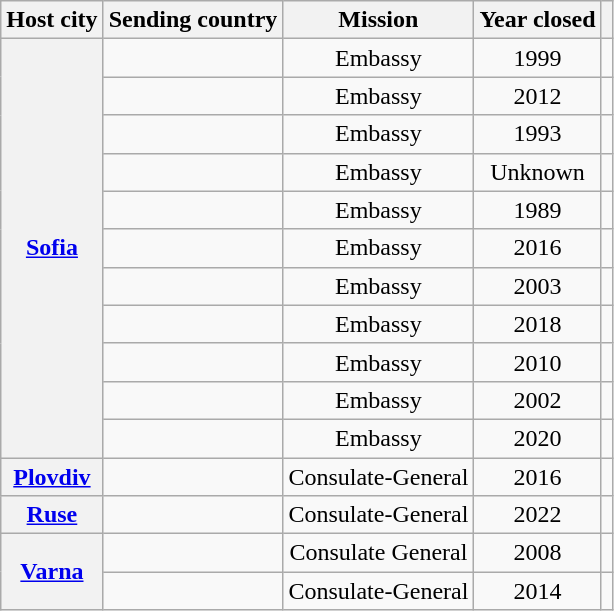<table class="wikitable plainrowheaders">
<tr>
<th scope="col">Host city</th>
<th scope="col">Sending country</th>
<th scope="col">Mission</th>
<th scope="col">Year closed</th>
<th scope="col"></th>
</tr>
<tr>
<th rowspan="11"><a href='#'>Sofia</a></th>
<td></td>
<td style="text-align:center;">Embassy</td>
<td style="text-align:center;">1999</td>
<td style="text-align:center;"></td>
</tr>
<tr>
<td></td>
<td style="text-align:center;">Embassy</td>
<td style="text-align:center;">2012</td>
<td style="text-align:center;"></td>
</tr>
<tr>
<td></td>
<td style="text-align:center;">Embassy</td>
<td style="text-align:center;">1993</td>
<td style="text-align:center;"></td>
</tr>
<tr>
<td></td>
<td style="text-align:center;">Embassy</td>
<td style="text-align:center;">Unknown</td>
<td style="text-align:center;"></td>
</tr>
<tr>
<td></td>
<td style="text-align:center;">Embassy</td>
<td style="text-align:center;">1989</td>
<td style="text-align:center;"></td>
</tr>
<tr>
<td></td>
<td style="text-align:center;">Embassy</td>
<td style="text-align:center;">2016</td>
<td style="text-align:center;"></td>
</tr>
<tr>
<td></td>
<td style="text-align:center;">Embassy</td>
<td style="text-align:center;">2003</td>
<td style="text-align:center;"></td>
</tr>
<tr>
<td></td>
<td style="text-align:center;">Embassy</td>
<td style="text-align:center;">2018</td>
<td style="text-align:center;"></td>
</tr>
<tr>
<td></td>
<td style="text-align:center;">Embassy</td>
<td style="text-align:center;">2010</td>
<td style="text-align:center;"></td>
</tr>
<tr>
<td></td>
<td style="text-align:center;">Embassy</td>
<td style="text-align:center;">2002</td>
<td style="text-align:center;"></td>
</tr>
<tr>
<td></td>
<td style="text-align:center;">Embassy</td>
<td style="text-align:center;">2020</td>
<td style="text-align:center;"></td>
</tr>
<tr>
<th><a href='#'>Plovdiv</a></th>
<td></td>
<td style="text-align:center;">Consulate-General</td>
<td style="text-align:center;">2016</td>
<td style="text-align:center;"></td>
</tr>
<tr>
<th><a href='#'>Ruse</a></th>
<td></td>
<td style="text-align:center;">Consulate-General</td>
<td style="text-align:center;">2022</td>
<td style="text-align:center;"></td>
</tr>
<tr>
<th rowspan="2"><a href='#'>Varna</a></th>
<td></td>
<td style="text-align:center;">Consulate General</td>
<td style="text-align:center;">2008</td>
<td style="text-align:center;"></td>
</tr>
<tr>
<td></td>
<td style="text-align:center;">Consulate-General</td>
<td style="text-align:center;">2014</td>
<td style="text-align:center;"></td>
</tr>
</table>
